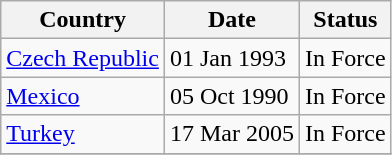<table class = "wikitable">
<tr>
<th>Country</th>
<th>Date</th>
<th>Status</th>
</tr>
<tr>
<td><a href='#'>Czech Republic</a></td>
<td>01 Jan 1993</td>
<td>In Force</td>
</tr>
<tr>
<td><a href='#'>Mexico</a></td>
<td>05 Oct 1990</td>
<td>In Force</td>
</tr>
<tr>
<td><a href='#'>Turkey</a></td>
<td>17 Mar 2005</td>
<td>In Force</td>
</tr>
<tr>
</tr>
</table>
